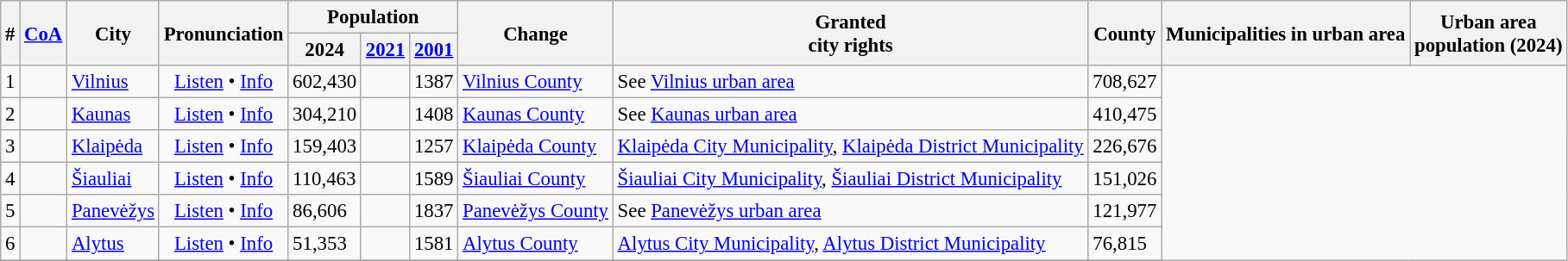<table class="wikitable sortable" style="font-size:95%;">
<tr>
<th rowspan=2>#</th>
<th rowspan=2 class=unsortable><a href='#'>CoA</a></th>
<th rowspan=2>City</th>
<th rowspan=2 class=unsortable>Pronunciation</th>
<th colspan="3">Population</th>
<th rowspan=2>Change</th>
<th rowspan=2>Granted<br>city rights</th>
<th rowspan=2>County</th>
<th rowspan=2>Municipalities in urban area</th>
<th rowspan=2>Urban area<br>population (2024)</th>
</tr>
<tr>
<th>2024</th>
<th><a href='#'>2021</a></th>
<th><a href='#'>2001</a></th>
</tr>
<tr>
<td>1</td>
<td></td>
<td><a href='#'>Vilnius</a></td>
<td align=center><a href='#'>Listen</a> • <a href='#'>Info</a></td>
<td> 602,430</td>
<td></td>
<td align=center>1387</td>
<td><a href='#'>Vilnius County</a></td>
<td>See <a href='#'>Vilnius urban area</a></td>
<td>708,627</td>
</tr>
<tr>
<td>2</td>
<td></td>
<td><a href='#'>Kaunas</a></td>
<td align=center><a href='#'>Listen</a> • <a href='#'>Info</a></td>
<td> 304,210</td>
<td></td>
<td align=center>1408</td>
<td><a href='#'>Kaunas County</a></td>
<td>See <a href='#'>Kaunas urban area</a></td>
<td>410,475</td>
</tr>
<tr>
<td>3</td>
<td></td>
<td><a href='#'>Klaipėda</a></td>
<td align=center><a href='#'>Listen</a> • <a href='#'>Info</a></td>
<td> 159,403</td>
<td></td>
<td align=center>1257</td>
<td><a href='#'>Klaipėda County</a></td>
<td><a href='#'>Klaipėda City Municipality</a>, <a href='#'>Klaipėda District Municipality</a></td>
<td>226,676</td>
</tr>
<tr>
<td>4</td>
<td></td>
<td><a href='#'>Šiauliai</a></td>
<td align=center><a href='#'>Listen</a> • <a href='#'>Info</a></td>
<td> 110,463</td>
<td></td>
<td align=center>1589</td>
<td><a href='#'>Šiauliai County</a></td>
<td><a href='#'>Šiauliai City Municipality</a>, <a href='#'>Šiauliai District Municipality</a></td>
<td>151,026</td>
</tr>
<tr>
<td>5</td>
<td></td>
<td><a href='#'>Panevėžys</a></td>
<td align=center><a href='#'>Listen</a> • <a href='#'>Info</a></td>
<td> 86,606</td>
<td></td>
<td align=center>1837</td>
<td><a href='#'>Panevėžys County</a></td>
<td>See <a href='#'>Panevėžys urban area</a></td>
<td>121,977</td>
</tr>
<tr>
<td>6</td>
<td></td>
<td><a href='#'>Alytus</a></td>
<td align=center><a href='#'>Listen</a> • <a href='#'>Info</a></td>
<td> 51,353</td>
<td></td>
<td align=center>1581</td>
<td><a href='#'>Alytus County</a></td>
<td><a href='#'>Alytus City Municipality</a>, <a href='#'>Alytus District Municipality</a></td>
<td>76,815</td>
</tr>
<tr>
</tr>
</table>
